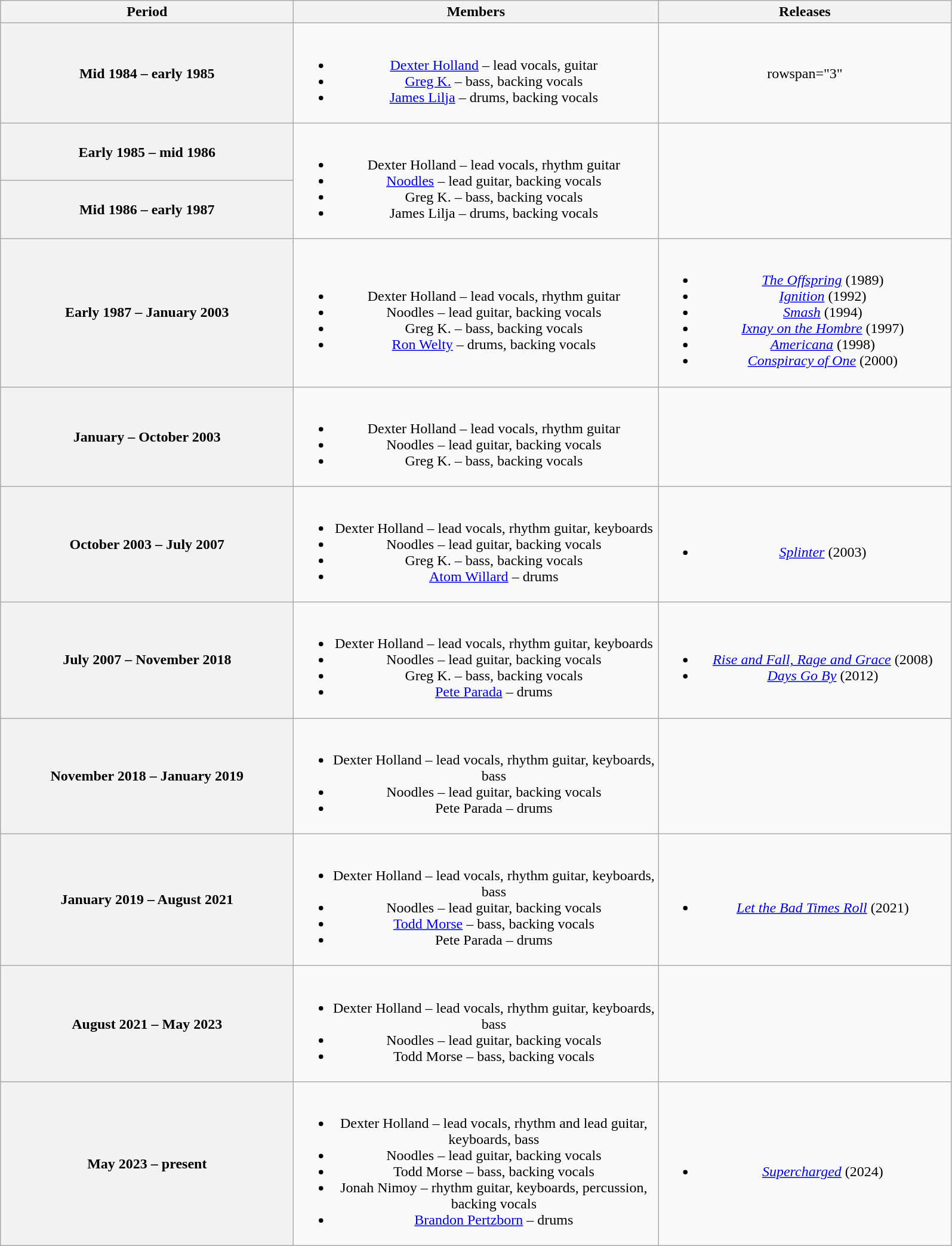<table class="wikitable plainrowheaders" style="text-align:center;">
<tr>
<th scope="col" style="width:20em;">Period</th>
<th scope="col" style="width:25em;">Members</th>
<th scope="col" style="width:20em;">Releases</th>
</tr>
<tr>
<th scope="col">Mid 1984 – early 1985 </th>
<td><br><ul><li><a href='#'>Dexter Holland</a> – lead vocals, guitar</li><li><a href='#'>Greg K.</a> – bass, backing vocals</li><li><a href='#'>James Lilja</a> – drums, backing vocals</li></ul></td>
<td>rowspan="3" </td>
</tr>
<tr>
<th scope="col">Early 1985 – mid 1986 </th>
<td rowspan="2"><br><ul><li>Dexter Holland – lead vocals, rhythm guitar</li><li><a href='#'>Noodles</a> – lead guitar, backing vocals</li><li>Greg K. – bass, backing vocals</li><li>James Lilja – drums, backing vocals</li></ul></td>
</tr>
<tr>
<th scope="col">Mid 1986 – early 1987 </th>
</tr>
<tr>
<th scope="col">Early 1987 – January 2003</th>
<td><br><ul><li>Dexter Holland – lead vocals, rhythm guitar</li><li>Noodles – lead guitar, backing vocals</li><li>Greg K. – bass, backing vocals</li><li><a href='#'>Ron Welty</a> – drums, backing vocals</li></ul></td>
<td><br><ul><li><em><a href='#'>The Offspring</a></em> (1989)</li><li><em><a href='#'>Ignition</a></em> (1992)</li><li><em><a href='#'>Smash</a></em> (1994)</li><li><em><a href='#'>Ixnay on the Hombre</a></em> (1997)</li><li><em><a href='#'>Americana</a></em> (1998)</li><li><em><a href='#'>Conspiracy of One</a></em> (2000)</li></ul></td>
</tr>
<tr>
<th scope="col">January – October 2003</th>
<td><br><ul><li>Dexter Holland – lead vocals, rhythm guitar</li><li>Noodles – lead guitar, backing vocals</li><li>Greg K. – bass, backing vocals</li></ul></td>
<td></td>
</tr>
<tr>
<th>October 2003 – July 2007</th>
<td><br><ul><li>Dexter Holland – lead vocals, rhythm guitar, keyboards</li><li>Noodles – lead guitar, backing vocals</li><li>Greg K. – bass, backing vocals</li><li><a href='#'>Atom Willard</a> – drums</li></ul></td>
<td><br><ul><li><em><a href='#'>Splinter</a></em> (2003)</li></ul></td>
</tr>
<tr>
<th>July 2007 –  November 2018</th>
<td><br><ul><li>Dexter Holland – lead vocals, rhythm guitar, keyboards</li><li>Noodles – lead guitar, backing vocals</li><li>Greg K. – bass, backing vocals</li><li><a href='#'>Pete Parada</a> – drums</li></ul></td>
<td><br><ul><li><em><a href='#'>Rise and Fall, Rage and Grace</a></em> (2008)</li><li><em><a href='#'>Days Go By</a></em> (2012)</li></ul></td>
</tr>
<tr>
<th scope="col">November 2018 – January 2019</th>
<td><br><ul><li>Dexter Holland – lead vocals, rhythm guitar, keyboards, bass</li><li>Noodles – lead guitar, backing vocals</li><li>Pete Parada – drums</li></ul></td>
<td></td>
</tr>
<tr>
<th scope="col">January 2019 – August 2021</th>
<td><br><ul><li>Dexter Holland – lead vocals, rhythm guitar, keyboards, bass</li><li>Noodles – lead guitar, backing vocals</li><li><a href='#'>Todd Morse</a> – bass, backing vocals</li><li>Pete Parada – drums</li></ul></td>
<td><br><ul><li><em><a href='#'>Let the Bad Times Roll</a></em> (2021)</li></ul></td>
</tr>
<tr>
<th scope="col">August 2021 – May 2023</th>
<td><br><ul><li>Dexter Holland – lead vocals, rhythm guitar, keyboards, bass</li><li>Noodles – lead guitar, backing vocals</li><li>Todd Morse – bass, backing vocals</li></ul></td>
<td></td>
</tr>
<tr>
<th scope="col">May 2023 – present</th>
<td><br><ul><li>Dexter Holland – lead vocals, rhythm and lead guitar, keyboards, bass</li><li>Noodles – lead guitar, backing vocals</li><li>Todd Morse – bass, backing vocals</li><li>Jonah Nimoy – rhythm guitar, keyboards, percussion, backing vocals</li><li><a href='#'>Brandon Pertzborn</a> – drums</li></ul></td>
<td><br><ul><li><em><a href='#'>Supercharged</a></em> (2024)</li></ul></td>
</tr>
</table>
